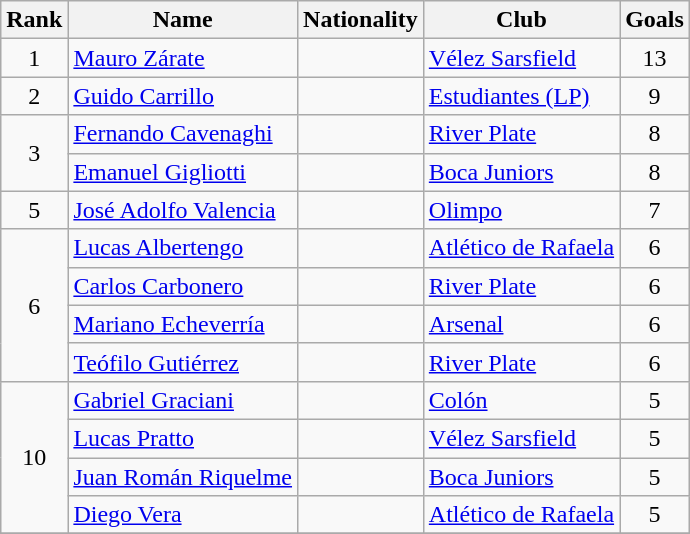<table class="wikitable">
<tr>
<th>Rank</th>
<th>Name</th>
<th>Nationality</th>
<th>Club</th>
<th>Goals</th>
</tr>
<tr>
<td align=center>1</td>
<td><a href='#'>Mauro Zárate</a></td>
<td></td>
<td><a href='#'>Vélez Sarsfield</a></td>
<td align=center>13</td>
</tr>
<tr>
<td align=center>2</td>
<td><a href='#'>Guido Carrillo</a></td>
<td></td>
<td><a href='#'>Estudiantes (LP)</a></td>
<td align=center>9</td>
</tr>
<tr>
<td align=center rowspan=2>3</td>
<td><a href='#'>Fernando Cavenaghi</a></td>
<td></td>
<td><a href='#'>River Plate</a></td>
<td align=center>8</td>
</tr>
<tr>
<td><a href='#'>Emanuel Gigliotti</a></td>
<td></td>
<td><a href='#'>Boca Juniors</a></td>
<td align=center>8</td>
</tr>
<tr>
<td align=center>5</td>
<td><a href='#'>José Adolfo Valencia</a></td>
<td></td>
<td><a href='#'>Olimpo</a></td>
<td align=center>7</td>
</tr>
<tr>
<td align=center rowspan=4>6</td>
<td><a href='#'>Lucas Albertengo</a></td>
<td></td>
<td><a href='#'>Atlético de Rafaela</a></td>
<td align=center>6</td>
</tr>
<tr>
<td><a href='#'>Carlos Carbonero</a></td>
<td></td>
<td><a href='#'>River Plate</a></td>
<td align=center>6</td>
</tr>
<tr>
<td><a href='#'>Mariano Echeverría</a></td>
<td></td>
<td><a href='#'>Arsenal</a></td>
<td align=center>6</td>
</tr>
<tr>
<td><a href='#'>Teófilo Gutiérrez</a></td>
<td></td>
<td><a href='#'>River Plate</a></td>
<td align=center>6</td>
</tr>
<tr>
<td align=center rowspan=4>10</td>
<td><a href='#'>Gabriel Graciani</a></td>
<td></td>
<td><a href='#'>Colón</a></td>
<td align=center>5</td>
</tr>
<tr>
<td><a href='#'>Lucas Pratto</a></td>
<td></td>
<td><a href='#'>Vélez Sarsfield</a></td>
<td align=center>5</td>
</tr>
<tr>
<td><a href='#'>Juan Román Riquelme</a></td>
<td></td>
<td><a href='#'>Boca Juniors</a></td>
<td align=center>5</td>
</tr>
<tr>
<td><a href='#'>Diego Vera</a></td>
<td></td>
<td><a href='#'>Atlético de Rafaela</a></td>
<td align=center>5</td>
</tr>
<tr>
</tr>
</table>
